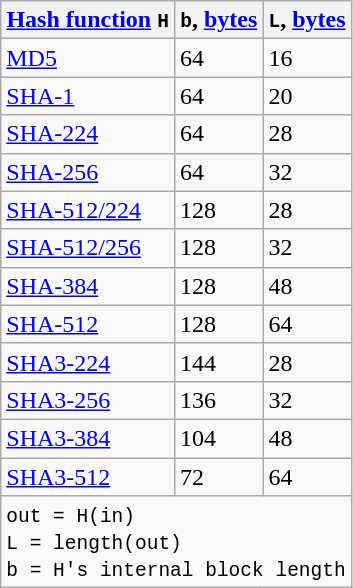<table class="wikitable">
<tr>
<th><a href='#'>Hash function</a> <code>H</code></th>
<th><code>b</code>, <a href='#'>bytes</a></th>
<th><code>L</code>, <a href='#'>bytes</a></th>
</tr>
<tr>
<td><a href='#'>MD5</a></td>
<td>64</td>
<td>16</td>
</tr>
<tr>
<td><a href='#'>SHA-1</a></td>
<td>64</td>
<td>20</td>
</tr>
<tr>
<td><a href='#'>SHA-224</a></td>
<td>64</td>
<td>28</td>
</tr>
<tr>
<td><a href='#'>SHA-256</a></td>
<td>64</td>
<td>32</td>
</tr>
<tr>
<td><a href='#'>SHA-512/224</a></td>
<td>128</td>
<td>28</td>
</tr>
<tr>
<td><a href='#'>SHA-512/256</a></td>
<td>128</td>
<td>32</td>
</tr>
<tr>
<td><a href='#'>SHA-384</a></td>
<td>128</td>
<td>48</td>
</tr>
<tr>
<td><a href='#'>SHA-512</a></td>
<td>128</td>
<td>64</td>
</tr>
<tr>
<td><a href='#'>SHA3-224</a></td>
<td>144</td>
<td>28</td>
</tr>
<tr>
<td><a href='#'>SHA3-256</a></td>
<td>136</td>
<td>32</td>
</tr>
<tr>
<td><a href='#'>SHA3-384</a></td>
<td>104</td>
<td>48</td>
</tr>
<tr>
<td><a href='#'>SHA3-512</a></td>
<td>72</td>
<td>64</td>
</tr>
<tr>
<td colspan=3><code>out = H(in)</code><br><code>L = length(out)</code><br><code>b = H's internal block length</code></td>
</tr>
</table>
